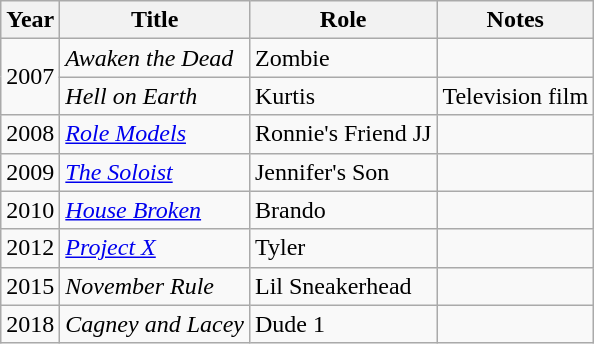<table class="wikitable sortable">
<tr>
<th>Year</th>
<th>Title</th>
<th>Role</th>
<th>Notes</th>
</tr>
<tr>
<td rowspan="2">2007</td>
<td><em>Awaken the Dead</em></td>
<td>Zombie</td>
<td></td>
</tr>
<tr>
<td><em>Hell on Earth</em></td>
<td>Kurtis</td>
<td>Television film</td>
</tr>
<tr>
<td>2008</td>
<td><em><a href='#'>Role Models</a></em></td>
<td>Ronnie's Friend JJ</td>
<td></td>
</tr>
<tr>
<td>2009</td>
<td><em><a href='#'>The Soloist</a></em></td>
<td>Jennifer's Son</td>
<td></td>
</tr>
<tr>
<td>2010</td>
<td><em><a href='#'>House Broken</a></em></td>
<td>Brando</td>
<td></td>
</tr>
<tr>
<td>2012</td>
<td><em><a href='#'>Project X</a></em></td>
<td>Tyler</td>
<td></td>
</tr>
<tr>
<td>2015</td>
<td><em>November Rule</em></td>
<td>Lil Sneakerhead</td>
<td></td>
</tr>
<tr>
<td>2018</td>
<td><em>Cagney and Lacey</em></td>
<td>Dude 1</td>
<td></td>
</tr>
</table>
